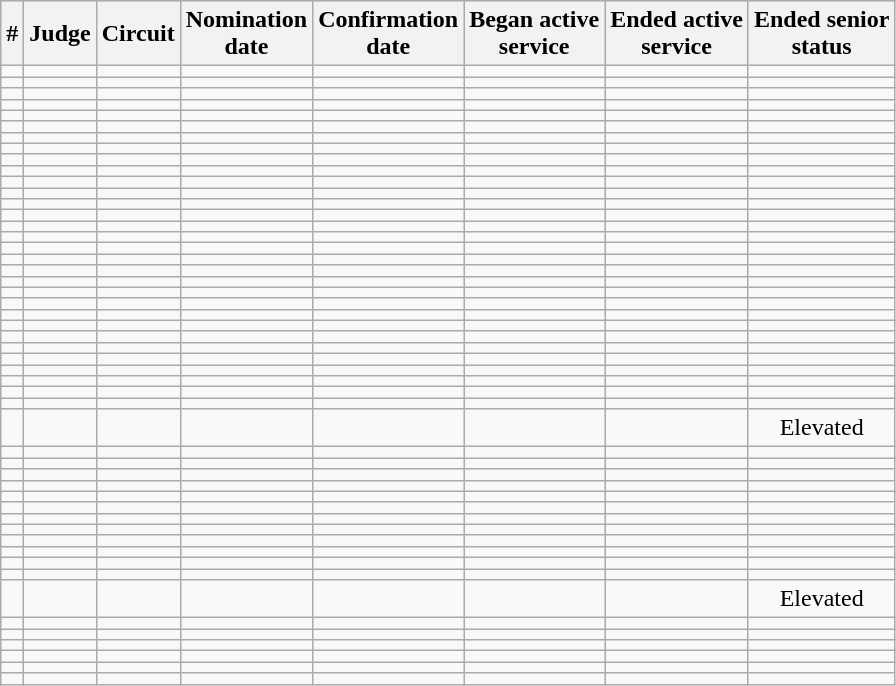<table class="sortable wikitable">
<tr bgcolor="#ececec">
<th>#</th>
<th>Judge</th>
<th>Circuit</th>
<th>Nomination<br>date</th>
<th>Confirmation<br>date</th>
<th>Began active<br>service</th>
<th>Ended active<br>service</th>
<th>Ended senior<br>status</th>
</tr>
<tr>
<td></td>
<td></td>
<td></td>
<td></td>
<td></td>
<td></td>
<td></td>
<td></td>
</tr>
<tr>
<td></td>
<td></td>
<td></td>
<td></td>
<td></td>
<td></td>
<td></td>
<td align="center"></td>
</tr>
<tr>
<td></td>
<td></td>
<td></td>
<td></td>
<td></td>
<td></td>
<td></td>
<td></td>
</tr>
<tr>
<td></td>
<td></td>
<td></td>
<td></td>
<td></td>
<td></td>
<td></td>
<td align="center"></td>
</tr>
<tr>
<td></td>
<td></td>
<td></td>
<td></td>
<td></td>
<td></td>
<td></td>
<td></td>
</tr>
<tr>
<td></td>
<td></td>
<td></td>
<td></td>
<td></td>
<td></td>
<td></td>
<td></td>
</tr>
<tr>
<td></td>
<td></td>
<td></td>
<td></td>
<td></td>
<td></td>
<td></td>
<td></td>
</tr>
<tr>
<td></td>
<td></td>
<td></td>
<td></td>
<td></td>
<td></td>
<td></td>
<td></td>
</tr>
<tr>
<td></td>
<td></td>
<td></td>
<td></td>
<td></td>
<td></td>
<td></td>
<td align="center"></td>
</tr>
<tr>
<td></td>
<td></td>
<td></td>
<td></td>
<td></td>
<td></td>
<td></td>
<td align="center"></td>
</tr>
<tr>
<td></td>
<td></td>
<td></td>
<td></td>
<td></td>
<td></td>
<td></td>
<td></td>
</tr>
<tr>
<td></td>
<td></td>
<td></td>
<td></td>
<td></td>
<td></td>
<td></td>
<td></td>
</tr>
<tr>
<td></td>
<td></td>
<td></td>
<td></td>
<td></td>
<td></td>
<td></td>
<td></td>
</tr>
<tr>
<td></td>
<td></td>
<td></td>
<td></td>
<td></td>
<td></td>
<td></td>
<td></td>
</tr>
<tr>
<td></td>
<td></td>
<td></td>
<td></td>
<td></td>
<td></td>
<td></td>
<td></td>
</tr>
<tr>
<td></td>
<td></td>
<td></td>
<td></td>
<td></td>
<td></td>
<td></td>
<td></td>
</tr>
<tr>
<td></td>
<td></td>
<td></td>
<td></td>
<td></td>
<td></td>
<td></td>
<td></td>
</tr>
<tr>
<td></td>
<td></td>
<td></td>
<td></td>
<td></td>
<td></td>
<td></td>
<td align="center"></td>
</tr>
<tr>
<td></td>
<td></td>
<td></td>
<td></td>
<td></td>
<td></td>
<td></td>
<td></td>
</tr>
<tr>
<td></td>
<td></td>
<td></td>
<td></td>
<td></td>
<td></td>
<td></td>
<td></td>
</tr>
<tr>
<td></td>
<td></td>
<td></td>
<td></td>
<td></td>
<td></td>
<td></td>
<td align="center"></td>
</tr>
<tr>
<td></td>
<td></td>
<td></td>
<td></td>
<td></td>
<td></td>
<td></td>
<td align="center"></td>
</tr>
<tr>
<td></td>
<td></td>
<td></td>
<td></td>
<td></td>
<td></td>
<td></td>
<td align="center"></td>
</tr>
<tr>
<td></td>
<td></td>
<td></td>
<td></td>
<td></td>
<td></td>
<td></td>
<td></td>
</tr>
<tr>
<td></td>
<td></td>
<td></td>
<td></td>
<td></td>
<td></td>
<td></td>
<td></td>
</tr>
<tr>
<td></td>
<td></td>
<td></td>
<td></td>
<td></td>
<td></td>
<td></td>
<td align="center"></td>
</tr>
<tr>
<td></td>
<td></td>
<td></td>
<td></td>
<td></td>
<td></td>
<td></td>
<td align="center"></td>
</tr>
<tr>
<td></td>
<td></td>
<td></td>
<td></td>
<td></td>
<td></td>
<td></td>
<td align="center"></td>
</tr>
<tr>
<td></td>
<td></td>
<td></td>
<td></td>
<td></td>
<td></td>
<td></td>
<td align="center"></td>
</tr>
<tr>
<td></td>
<td></td>
<td></td>
<td></td>
<td></td>
<td></td>
<td></td>
<td align="center"></td>
</tr>
<tr>
<td></td>
<td></td>
<td></td>
<td></td>
<td></td>
<td></td>
<td></td>
<td align="center"></td>
</tr>
<tr>
<td></td>
<td></td>
<td></td>
<td></td>
<td></td>
<td></td>
<td></td>
<td align="center">Elevated</td>
</tr>
<tr>
<td></td>
<td></td>
<td></td>
<td></td>
<td></td>
<td></td>
<td></td>
<td></td>
</tr>
<tr>
<td></td>
<td></td>
<td></td>
<td></td>
<td></td>
<td></td>
<td></td>
<td></td>
</tr>
<tr>
<td></td>
<td></td>
<td></td>
<td></td>
<td></td>
<td></td>
<td></td>
<td align="center"></td>
</tr>
<tr>
<td></td>
<td></td>
<td></td>
<td></td>
<td></td>
<td></td>
<td></td>
<td></td>
</tr>
<tr>
<td></td>
<td></td>
<td></td>
<td></td>
<td></td>
<td></td>
<td></td>
<td></td>
</tr>
<tr>
<td></td>
<td></td>
<td></td>
<td></td>
<td></td>
<td></td>
<td></td>
<td align="center"></td>
</tr>
<tr>
<td></td>
<td></td>
<td></td>
<td></td>
<td></td>
<td></td>
<td></td>
<td align="center"></td>
</tr>
<tr>
<td></td>
<td></td>
<td></td>
<td></td>
<td></td>
<td></td>
<td></td>
<td></td>
</tr>
<tr>
<td></td>
<td></td>
<td></td>
<td></td>
<td></td>
<td></td>
<td></td>
<td></td>
</tr>
<tr>
<td></td>
<td></td>
<td></td>
<td></td>
<td></td>
<td></td>
<td></td>
<td></td>
</tr>
<tr>
<td></td>
<td></td>
<td></td>
<td></td>
<td></td>
<td></td>
<td></td>
<td align="center"></td>
</tr>
<tr>
<td></td>
<td></td>
<td></td>
<td></td>
<td></td>
<td></td>
<td></td>
<td></td>
</tr>
<tr>
<td></td>
<td></td>
<td></td>
<td></td>
<td></td>
<td></td>
<td></td>
<td align="center">Elevated</td>
</tr>
<tr>
<td></td>
<td></td>
<td></td>
<td></td>
<td></td>
<td></td>
<td></td>
<td align="center"></td>
</tr>
<tr>
<td></td>
<td></td>
<td></td>
<td></td>
<td></td>
<td></td>
<td></td>
<td align="center"></td>
</tr>
<tr>
<td></td>
<td></td>
<td></td>
<td></td>
<td></td>
<td></td>
<td></td>
<td align="center"></td>
</tr>
<tr>
<td></td>
<td></td>
<td></td>
<td></td>
<td></td>
<td></td>
<td></td>
<td></td>
</tr>
<tr>
<td></td>
<td></td>
<td></td>
<td></td>
<td></td>
<td></td>
<td></td>
<td align="center"></td>
</tr>
<tr>
<td></td>
<td></td>
<td></td>
<td></td>
<td></td>
<td></td>
<td></td>
<td></td>
</tr>
</table>
